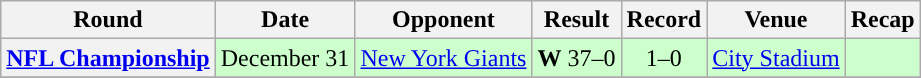<table class="wikitable" style="text-align:center">
<tr>
<th>Round</th>
<th>Date</th>
<th>Opponent</th>
<th>Result</th>
<th>Record</th>
<th>Venue</th>
<th>Recap</th>
</tr>
<tr align="center"  style="background: #cfc;">
<th><a href='#'>NFL Championship</a></th>
<td>December 31</td>
<td><a href='#'>New York Giants</a></td>
<td><strong>W</strong> 37–0</td>
<td>1–0</td>
<td><a href='#'>City Stadium</a></td>
<td></td>
</tr>
<tr>
</tr>
</table>
